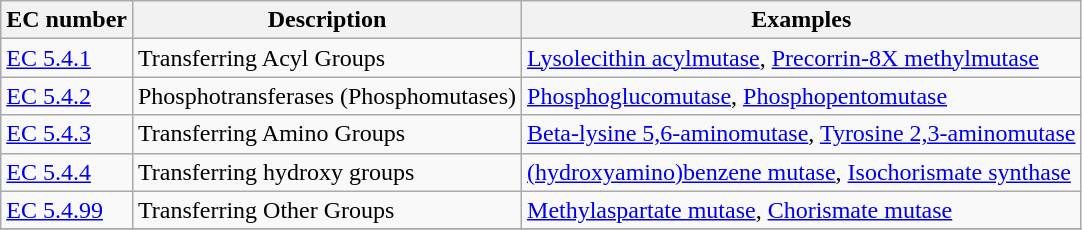<table class="wikitable">
<tr>
<th>EC number</th>
<th>Description</th>
<th>Examples</th>
</tr>
<tr>
<td align=><a href='#'>EC 5.4.1</a></td>
<td>Transferring Acyl Groups</td>
<td><a href='#'>Lysolecithin acylmutase</a>, <a href='#'>Precorrin-8X methylmutase</a></td>
</tr>
<tr>
<td align=><a href='#'>EC 5.4.2</a></td>
<td>Phosphotransferases (Phosphomutases)</td>
<td><a href='#'>Phosphoglucomutase</a>, <a href='#'>Phosphopentomutase</a></td>
</tr>
<tr>
<td align=><a href='#'>EC 5.4.3</a></td>
<td>Transferring Amino Groups</td>
<td><a href='#'>Beta-lysine 5,6-aminomutase</a>, <a href='#'>Tyrosine 2,3-aminomutase</a></td>
</tr>
<tr>
<td align=><a href='#'>EC 5.4.4</a></td>
<td>Transferring hydroxy groups</td>
<td><a href='#'>(hydroxyamino)benzene mutase</a>, <a href='#'>Isochorismate synthase</a></td>
</tr>
<tr>
<td align=><a href='#'>EC 5.4.99</a></td>
<td>Transferring Other Groups</td>
<td><a href='#'>Methylaspartate mutase</a>, <a href='#'>Chorismate mutase</a></td>
</tr>
<tr>
</tr>
</table>
